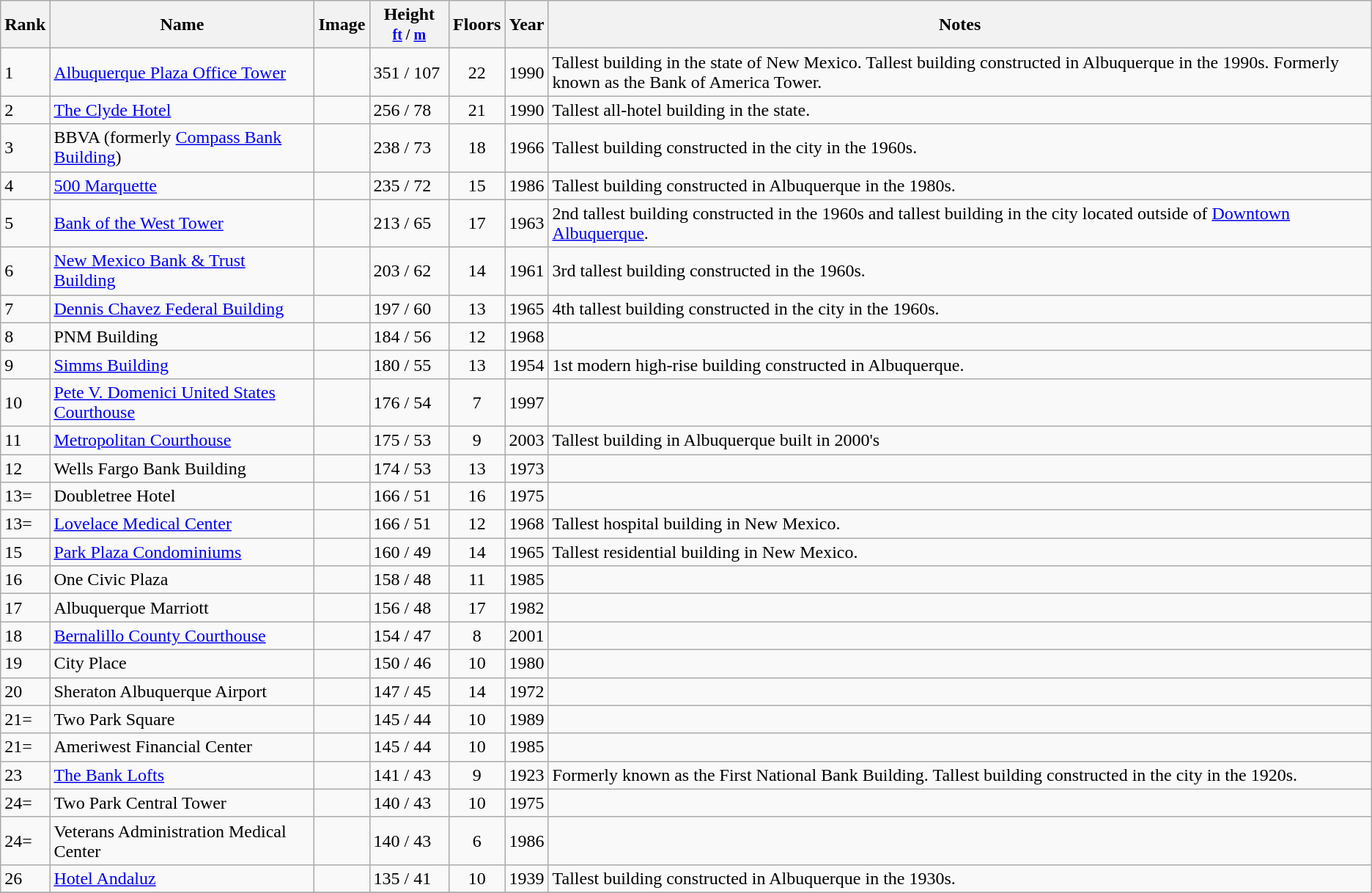<table class="wikitable sortable">
<tr>
<th>Rank</th>
<th>Name</th>
<th>Image</th>
<th width="65px">Height<br><small><a href='#'>ft</a> / <a href='#'>m</a></small></th>
<th>Floors</th>
<th>Year</th>
<th class="unsortable">Notes</th>
</tr>
<tr>
<td>1</td>
<td><a href='#'>Albuquerque Plaza Office Tower</a></td>
<td></td>
<td>351 / 107</td>
<td align="center">22</td>
<td>1990</td>
<td>Tallest building in the state of New Mexico. Tallest building constructed in Albuquerque in the 1990s. Formerly known as the Bank of America Tower.</td>
</tr>
<tr>
<td>2</td>
<td><a href='#'>The Clyde Hotel</a></td>
<td></td>
<td>256 / 78</td>
<td align="center">21</td>
<td>1990</td>
<td>Tallest all-hotel building in the state.</td>
</tr>
<tr>
<td>3</td>
<td>BBVA (formerly <a href='#'>Compass Bank Building</a>)</td>
<td></td>
<td>238 / 73</td>
<td align="center">18</td>
<td>1966</td>
<td>Tallest building constructed in the city in the 1960s.</td>
</tr>
<tr>
<td>4</td>
<td><a href='#'>500 Marquette</a></td>
<td></td>
<td>235 / 72</td>
<td align="center">15</td>
<td>1986</td>
<td>Tallest building constructed in Albuquerque in the 1980s.</td>
</tr>
<tr>
<td>5</td>
<td><a href='#'>Bank of the West Tower</a></td>
<td></td>
<td>213 / 65</td>
<td align="center">17</td>
<td>1963</td>
<td>2nd tallest building constructed in the 1960s and tallest building in the city located outside of <a href='#'>Downtown Albuquerque</a>.</td>
</tr>
<tr>
<td>6</td>
<td><a href='#'>New Mexico Bank & Trust Building</a></td>
<td></td>
<td>203 / 62</td>
<td align="center">14</td>
<td>1961</td>
<td>3rd tallest building constructed in the 1960s.</td>
</tr>
<tr>
<td>7</td>
<td><a href='#'>Dennis Chavez Federal Building</a></td>
<td></td>
<td>197 / 60</td>
<td align="center">13</td>
<td>1965</td>
<td>4th tallest building constructed in the city in the 1960s.</td>
</tr>
<tr>
<td>8</td>
<td>PNM Building</td>
<td></td>
<td>184 / 56</td>
<td align="center">12</td>
<td>1968</td>
<td></td>
</tr>
<tr>
<td>9</td>
<td><a href='#'>Simms Building</a></td>
<td></td>
<td>180 / 55</td>
<td align="center">13</td>
<td>1954</td>
<td>1st modern high-rise building constructed in Albuquerque.</td>
</tr>
<tr>
<td>10</td>
<td><a href='#'>Pete V. Domenici United States Courthouse</a></td>
<td></td>
<td>176 / 54</td>
<td align="center">7</td>
<td>1997</td>
<td></td>
</tr>
<tr>
<td>11</td>
<td><a href='#'>Metropolitan Courthouse</a></td>
<td></td>
<td>175 / 53</td>
<td align="center">9</td>
<td>2003</td>
<td>Tallest building in Albuquerque built in 2000's</td>
</tr>
<tr>
<td>12</td>
<td>Wells Fargo Bank Building</td>
<td></td>
<td>174 / 53</td>
<td align="center">13</td>
<td>1973</td>
<td></td>
</tr>
<tr>
<td>13=</td>
<td>Doubletree Hotel</td>
<td></td>
<td>166 / 51</td>
<td align="center">16</td>
<td>1975</td>
<td></td>
</tr>
<tr>
<td>13=</td>
<td><a href='#'>Lovelace Medical Center</a></td>
<td></td>
<td>166 / 51</td>
<td align="center">12</td>
<td>1968</td>
<td>Tallest hospital building in New Mexico.</td>
</tr>
<tr>
<td>15</td>
<td><a href='#'>Park Plaza Condominiums</a></td>
<td></td>
<td>160 / 49</td>
<td align="center">14</td>
<td>1965</td>
<td>Tallest residential building in New Mexico.</td>
</tr>
<tr>
<td>16</td>
<td>One Civic Plaza</td>
<td></td>
<td>158 / 48</td>
<td align="center">11</td>
<td>1985</td>
<td></td>
</tr>
<tr>
<td>17</td>
<td>Albuquerque Marriott</td>
<td></td>
<td>156 / 48</td>
<td align="center">17</td>
<td>1982</td>
<td></td>
</tr>
<tr>
<td>18</td>
<td><a href='#'>Bernalillo County Courthouse</a></td>
<td></td>
<td>154 / 47</td>
<td align="center">8</td>
<td>2001</td>
<td></td>
</tr>
<tr>
<td>19</td>
<td>City Place</td>
<td></td>
<td>150 / 46</td>
<td align="center">10</td>
<td>1980</td>
<td></td>
</tr>
<tr>
<td>20</td>
<td>Sheraton Albuquerque Airport</td>
<td></td>
<td>147 / 45</td>
<td align="center">14</td>
<td>1972</td>
<td></td>
</tr>
<tr>
<td>21=</td>
<td>Two Park Square</td>
<td></td>
<td>145 / 44</td>
<td align="center">10</td>
<td>1989</td>
<td></td>
</tr>
<tr>
<td>21=</td>
<td>Ameriwest Financial Center</td>
<td></td>
<td>145 / 44</td>
<td align="center">10</td>
<td>1985</td>
<td></td>
</tr>
<tr>
<td>23</td>
<td><a href='#'>The Bank Lofts</a></td>
<td></td>
<td>141 / 43</td>
<td align="center">9</td>
<td>1923</td>
<td>Formerly known as the First National Bank Building. Tallest building constructed in the city in the 1920s.</td>
</tr>
<tr>
<td>24=</td>
<td>Two Park Central Tower</td>
<td></td>
<td>140 / 43</td>
<td align="center">10</td>
<td>1975</td>
<td></td>
</tr>
<tr>
<td>24=</td>
<td>Veterans Administration Medical Center</td>
<td></td>
<td>140 / 43</td>
<td align="center">6</td>
<td>1986</td>
<td></td>
</tr>
<tr>
<td>26</td>
<td><a href='#'>Hotel Andaluz</a></td>
<td></td>
<td>135 / 41</td>
<td align="center">10</td>
<td>1939</td>
<td>Tallest building constructed in Albuquerque in the 1930s.</td>
</tr>
<tr>
</tr>
</table>
